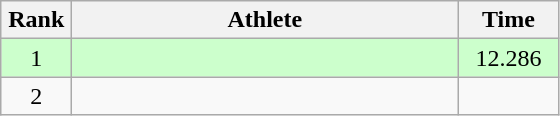<table class=wikitable style="text-align:center">
<tr>
<th width=40>Rank</th>
<th width=250>Athlete</th>
<th width=60>Time</th>
</tr>
<tr bgcolor="ccffcc">
<td>1</td>
<td align=left></td>
<td>12.286</td>
</tr>
<tr>
<td>2</td>
<td align=left></td>
<td></td>
</tr>
</table>
